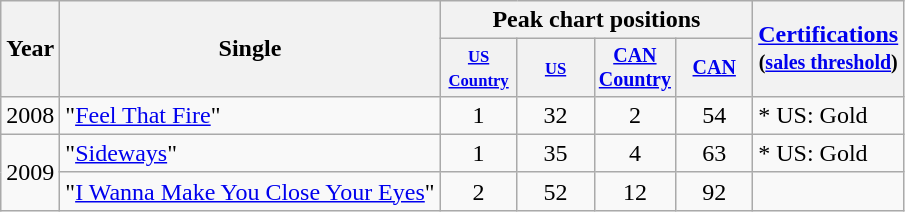<table class="wikitable">
<tr>
<th rowspan="2">Year</th>
<th rowspan="2">Single</th>
<th colspan="4">Peak chart positions</th>
<th rowspan="2" style"width:8em;"><a href='#'>Certifications</a><br><small>(<a href='#'>sales threshold</a>)</small></th>
</tr>
<tr style="font-size:smaller">
<th width=45><small><a href='#'>US Country</a></small><br></th>
<th width=45><small><a href='#'>US</a></small><br></th>
<th width="45"><a href='#'>CAN Country</a><br></th>
<th width="45"><a href='#'>CAN</a><br></th>
</tr>
<tr>
<td>2008</td>
<td>"<a href='#'>Feel That Fire</a>"</td>
<td align="center">1</td>
<td align="center">32</td>
<td align="center">2</td>
<td align="center">54</td>
<td>* US: Gold</td>
</tr>
<tr>
<td rowspan="2">2009</td>
<td>"<a href='#'>Sideways</a>"</td>
<td align="center">1</td>
<td align="center">35</td>
<td align="center">4</td>
<td align="center">63</td>
<td>* US: Gold</td>
</tr>
<tr>
<td>"<a href='#'>I Wanna Make You Close Your Eyes</a>"</td>
<td align="center">2</td>
<td align="center">52</td>
<td align="center">12</td>
<td align="center">92</td>
<td></td>
</tr>
</table>
